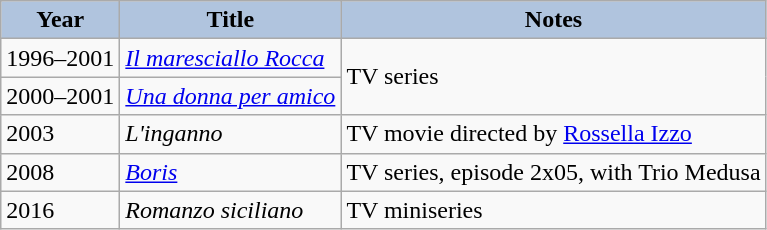<table class="wikitable">
<tr>
<th style="background:#B0C4DE;">Year</th>
<th style="background:#B0C4DE;">Title</th>
<th style="background:#B0C4DE;">Notes</th>
</tr>
<tr>
<td>1996–2001</td>
<td><em><a href='#'>Il maresciallo Rocca</a></em></td>
<td rowspan="2">TV series</td>
</tr>
<tr>
<td>2000–2001</td>
<td><em><a href='#'>Una donna per amico</a></em></td>
</tr>
<tr>
<td>2003</td>
<td><em>L'inganno</em></td>
<td>TV movie directed by <a href='#'>Rossella Izzo</a></td>
</tr>
<tr>
<td>2008</td>
<td><em><a href='#'>Boris</a></em></td>
<td>TV series, episode 2x05, with Trio Medusa</td>
</tr>
<tr>
<td>2016</td>
<td><em>Romanzo siciliano</em></td>
<td>TV miniseries</td>
</tr>
</table>
